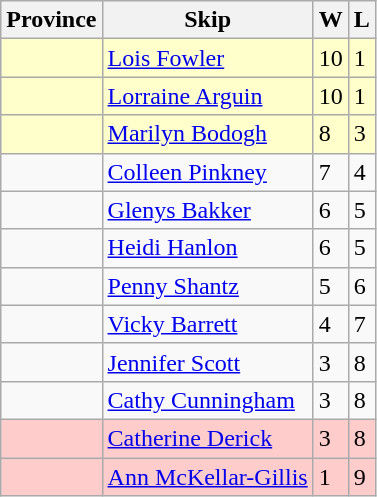<table class=wikitable>
<tr>
<th>Province</th>
<th>Skip</th>
<th>W</th>
<th>L</th>
</tr>
<tr bgcolor=#ffffcc>
<td></td>
<td><a href='#'>Lois Fowler</a></td>
<td>10</td>
<td>1</td>
</tr>
<tr bgcolor=#ffffcc>
<td></td>
<td><a href='#'>Lorraine Arguin</a></td>
<td>10</td>
<td>1</td>
</tr>
<tr bgcolor=#ffffcc>
<td></td>
<td><a href='#'>Marilyn Bodogh</a></td>
<td>8</td>
<td>3</td>
</tr>
<tr>
<td></td>
<td><a href='#'>Colleen Pinkney</a></td>
<td>7</td>
<td>4</td>
</tr>
<tr>
<td></td>
<td><a href='#'>Glenys Bakker</a></td>
<td>6</td>
<td>5</td>
</tr>
<tr>
<td></td>
<td><a href='#'>Heidi Hanlon</a></td>
<td>6</td>
<td>5</td>
</tr>
<tr>
<td></td>
<td><a href='#'>Penny Shantz</a></td>
<td>5</td>
<td>6</td>
</tr>
<tr>
<td></td>
<td><a href='#'>Vicky Barrett</a></td>
<td>4</td>
<td>7</td>
</tr>
<tr>
<td></td>
<td><a href='#'>Jennifer Scott</a></td>
<td>3</td>
<td>8</td>
</tr>
<tr>
<td></td>
<td><a href='#'>Cathy Cunningham</a></td>
<td>3</td>
<td>8</td>
</tr>
<tr bgcolor=#ffcccc>
<td></td>
<td><a href='#'>Catherine Derick</a></td>
<td>3</td>
<td>8</td>
</tr>
<tr bgcolor=#ffcccc>
<td></td>
<td><a href='#'>Ann McKellar-Gillis</a></td>
<td>1</td>
<td>9</td>
</tr>
</table>
